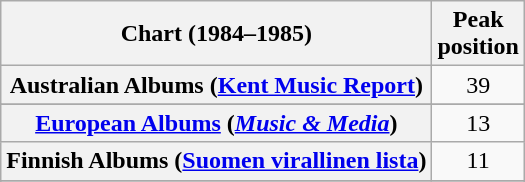<table class="wikitable sortable plainrowheaders" style="text-align:center">
<tr>
<th scope="col">Chart (1984–1985)</th>
<th scope="col">Peak<br>position</th>
</tr>
<tr>
<th scope="row">Australian Albums (<a href='#'>Kent Music Report</a>)</th>
<td>39</td>
</tr>
<tr>
</tr>
<tr>
</tr>
<tr>
<th scope="row"><a href='#'>European Albums</a> (<em><a href='#'>Music & Media</a></em>)</th>
<td>13</td>
</tr>
<tr>
<th scope="row">Finnish Albums (<a href='#'>Suomen virallinen lista</a>)</th>
<td>11</td>
</tr>
<tr>
</tr>
<tr>
</tr>
<tr>
</tr>
<tr>
</tr>
<tr>
</tr>
<tr>
</tr>
<tr>
</tr>
</table>
